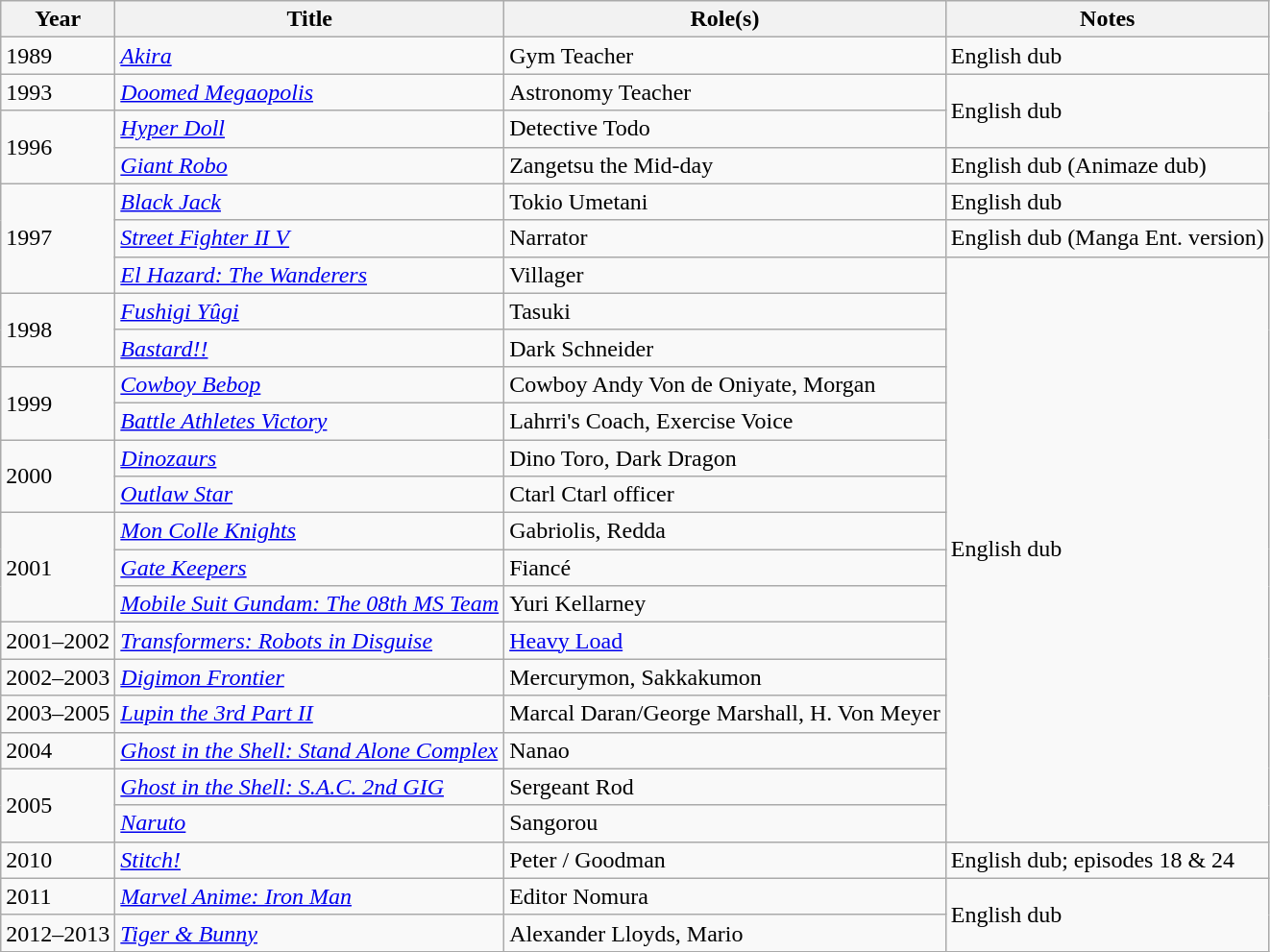<table class="wikitable">
<tr>
<th>Year</th>
<th>Title</th>
<th>Role(s)</th>
<th>Notes</th>
</tr>
<tr>
<td>1989</td>
<td><em><a href='#'>Akira</a></em></td>
<td>Gym Teacher</td>
<td>English dub</td>
</tr>
<tr>
<td>1993</td>
<td><em><a href='#'>Doomed Megaopolis</a></em></td>
<td>Astronomy Teacher</td>
<td rowspan="2">English dub</td>
</tr>
<tr>
<td rowspan=2>1996</td>
<td><em><a href='#'>Hyper Doll</a></em></td>
<td>Detective Todo</td>
</tr>
<tr>
<td><em><a href='#'>Giant Robo</a></em></td>
<td>Zangetsu the Mid-day</td>
<td>English dub (Animaze dub)</td>
</tr>
<tr>
<td rowspan=3>1997</td>
<td><em><a href='#'>Black Jack</a></em></td>
<td>Tokio Umetani</td>
<td>English dub</td>
</tr>
<tr>
<td><em><a href='#'>Street Fighter II V</a></em></td>
<td>Narrator</td>
<td>English dub (Manga Ent. version)</td>
</tr>
<tr>
<td><em><a href='#'>El Hazard: The Wanderers</a></em></td>
<td>Villager</td>
<td rowspan="16">English dub</td>
</tr>
<tr>
<td rowspan=2>1998</td>
<td><em><a href='#'>Fushigi Yûgi</a></em></td>
<td>Tasuki</td>
</tr>
<tr>
<td><em><a href='#'>Bastard!!</a></em></td>
<td>Dark Schneider</td>
</tr>
<tr>
<td rowspan="2">1999</td>
<td><em><a href='#'>Cowboy Bebop</a></em></td>
<td>Cowboy Andy Von de Oniyate, Morgan</td>
</tr>
<tr>
<td><em><a href='#'>Battle Athletes Victory</a></em></td>
<td>Lahrri's Coach, Exercise Voice</td>
</tr>
<tr>
<td rowspan="2">2000</td>
<td><em><a href='#'>Dinozaurs</a></em></td>
<td>Dino Toro, Dark Dragon</td>
</tr>
<tr>
<td><em><a href='#'>Outlaw Star</a></em></td>
<td>Ctarl Ctarl officer</td>
</tr>
<tr>
<td rowspan="3">2001</td>
<td><em><a href='#'>Mon Colle Knights</a></em></td>
<td>Gabriolis, Redda</td>
</tr>
<tr>
<td><em><a href='#'>Gate Keepers</a></em></td>
<td>Fiancé</td>
</tr>
<tr>
<td><em><a href='#'>Mobile Suit Gundam: The 08th MS Team</a></em></td>
<td>Yuri Kellarney</td>
</tr>
<tr>
<td>2001–2002</td>
<td><em><a href='#'>Transformers: Robots in Disguise</a></em></td>
<td><a href='#'>Heavy Load</a></td>
</tr>
<tr>
<td>2002–2003</td>
<td><em><a href='#'>Digimon Frontier</a></em></td>
<td>Mercurymon, Sakkakumon</td>
</tr>
<tr>
<td>2003–2005</td>
<td><em><a href='#'>Lupin the 3rd Part II</a></em></td>
<td>Marcal Daran/George Marshall, H. Von Meyer</td>
</tr>
<tr>
<td>2004</td>
<td><em><a href='#'>Ghost in the Shell: Stand Alone Complex</a></em></td>
<td>Nanao</td>
</tr>
<tr>
<td rowspan="2">2005</td>
<td><em><a href='#'>Ghost in the Shell: S.A.C. 2nd GIG</a></em></td>
<td>Sergeant Rod</td>
</tr>
<tr>
<td><em><a href='#'>Naruto</a></em></td>
<td>Sangorou</td>
</tr>
<tr>
<td>2010</td>
<td><em><a href='#'>Stitch!</a></em></td>
<td>Peter / Goodman</td>
<td>English dub; episodes 18 & 24</td>
</tr>
<tr>
<td>2011</td>
<td><em><a href='#'>Marvel Anime: Iron Man</a></em></td>
<td>Editor Nomura</td>
<td rowspan="2">English dub</td>
</tr>
<tr>
<td>2012–2013</td>
<td><em><a href='#'>Tiger & Bunny</a></em></td>
<td>Alexander Lloyds, Mario</td>
</tr>
</table>
